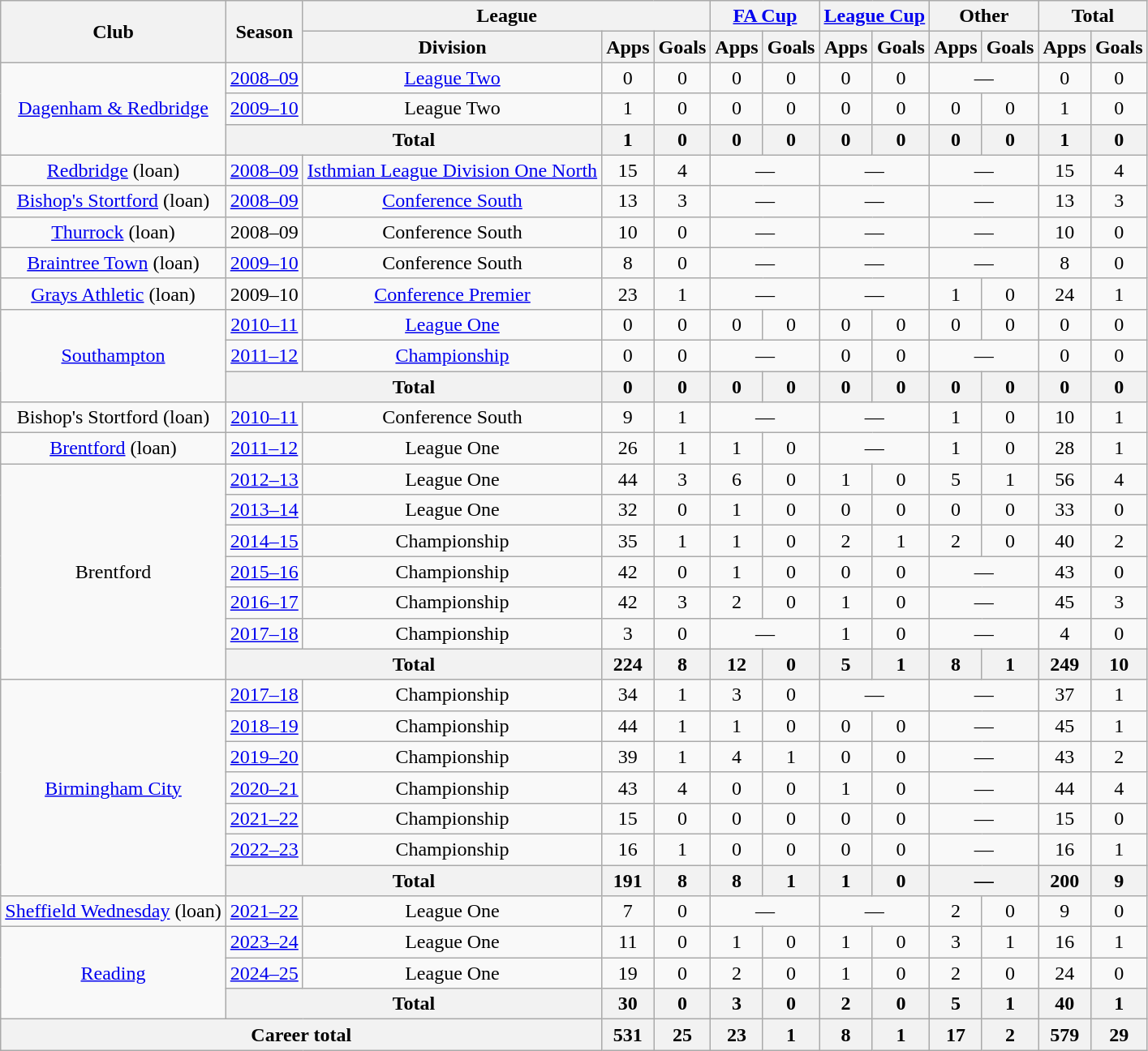<table class=wikitable style="text-align:center">
<tr>
<th rowspan=2>Club</th>
<th rowspan=2>Season</th>
<th colspan=3>League</th>
<th colspan=2><a href='#'>FA Cup</a></th>
<th colspan=2><a href='#'>League Cup</a></th>
<th colspan=2>Other</th>
<th colspan=2>Total</th>
</tr>
<tr>
<th>Division</th>
<th>Apps</th>
<th>Goals</th>
<th>Apps</th>
<th>Goals</th>
<th>Apps</th>
<th>Goals</th>
<th>Apps</th>
<th>Goals</th>
<th>Apps</th>
<th>Goals</th>
</tr>
<tr>
<td rowspan=3><a href='#'>Dagenham & Redbridge</a></td>
<td><a href='#'>2008–09</a></td>
<td><a href='#'>League Two</a></td>
<td>0</td>
<td>0</td>
<td>0</td>
<td>0</td>
<td>0</td>
<td>0</td>
<td colspan=2>—</td>
<td>0</td>
<td>0</td>
</tr>
<tr>
<td><a href='#'>2009–10</a></td>
<td>League Two</td>
<td>1</td>
<td>0</td>
<td>0</td>
<td>0</td>
<td>0</td>
<td>0</td>
<td>0</td>
<td>0</td>
<td>1</td>
<td>0</td>
</tr>
<tr>
<th colspan=2>Total</th>
<th>1</th>
<th>0</th>
<th>0</th>
<th>0</th>
<th>0</th>
<th>0</th>
<th>0</th>
<th>0</th>
<th>1</th>
<th>0</th>
</tr>
<tr>
<td><a href='#'>Redbridge</a> (loan)</td>
<td><a href='#'>2008–09</a></td>
<td><a href='#'>Isthmian League Division One North</a></td>
<td>15</td>
<td>4</td>
<td colspan=2>—</td>
<td colspan=2>—</td>
<td colspan=2>—</td>
<td>15</td>
<td>4</td>
</tr>
<tr>
<td><a href='#'>Bishop's Stortford</a> (loan)</td>
<td><a href='#'>2008–09</a></td>
<td><a href='#'>Conference South</a></td>
<td>13</td>
<td>3</td>
<td colspan=2>—</td>
<td colspan=2>—</td>
<td colspan=2>—</td>
<td>13</td>
<td>3</td>
</tr>
<tr>
<td><a href='#'>Thurrock</a> (loan)</td>
<td>2008–09</td>
<td>Conference South</td>
<td>10</td>
<td>0</td>
<td colspan=2>—</td>
<td colspan=2>—</td>
<td colspan=2>—</td>
<td>10</td>
<td>0</td>
</tr>
<tr>
<td><a href='#'>Braintree Town</a> (loan)</td>
<td><a href='#'>2009–10</a></td>
<td>Conference South</td>
<td>8</td>
<td>0</td>
<td colspan=2>—</td>
<td colspan=2>—</td>
<td colspan=2>—</td>
<td>8</td>
<td>0</td>
</tr>
<tr>
<td><a href='#'>Grays Athletic</a> (loan)</td>
<td>2009–10</td>
<td><a href='#'>Conference Premier</a></td>
<td>23</td>
<td>1</td>
<td colspan=2>—</td>
<td colspan=2>—</td>
<td>1</td>
<td>0</td>
<td>24</td>
<td>1</td>
</tr>
<tr>
<td rowspan=3><a href='#'>Southampton</a></td>
<td><a href='#'>2010–11</a></td>
<td><a href='#'>League One</a></td>
<td>0</td>
<td>0</td>
<td>0</td>
<td>0</td>
<td>0</td>
<td>0</td>
<td>0</td>
<td>0</td>
<td>0</td>
<td>0</td>
</tr>
<tr>
<td><a href='#'>2011–12</a></td>
<td><a href='#'>Championship</a></td>
<td>0</td>
<td>0</td>
<td colspan=2>—</td>
<td>0</td>
<td>0</td>
<td colspan=2>—</td>
<td>0</td>
<td>0</td>
</tr>
<tr>
<th colspan=2>Total</th>
<th>0</th>
<th>0</th>
<th>0</th>
<th>0</th>
<th>0</th>
<th>0</th>
<th>0</th>
<th>0</th>
<th>0</th>
<th>0</th>
</tr>
<tr>
<td>Bishop's Stortford (loan)</td>
<td><a href='#'>2010–11</a></td>
<td>Conference South</td>
<td>9</td>
<td>1</td>
<td colspan=2>—</td>
<td colspan=2>—</td>
<td>1</td>
<td>0</td>
<td>10</td>
<td>1</td>
</tr>
<tr>
<td><a href='#'>Brentford</a> (loan)</td>
<td><a href='#'>2011–12</a></td>
<td>League One</td>
<td>26</td>
<td>1</td>
<td>1</td>
<td>0</td>
<td colspan=2>—</td>
<td>1</td>
<td>0</td>
<td>28</td>
<td>1</td>
</tr>
<tr>
<td rowspan=7>Brentford</td>
<td><a href='#'>2012–13</a></td>
<td>League One</td>
<td>44</td>
<td>3</td>
<td>6</td>
<td>0</td>
<td>1</td>
<td>0</td>
<td>5</td>
<td>1</td>
<td>56</td>
<td>4</td>
</tr>
<tr>
<td><a href='#'>2013–14</a></td>
<td>League One</td>
<td>32</td>
<td>0</td>
<td>1</td>
<td>0</td>
<td>0</td>
<td>0</td>
<td>0</td>
<td>0</td>
<td>33</td>
<td>0</td>
</tr>
<tr>
<td><a href='#'>2014–15</a></td>
<td>Championship</td>
<td>35</td>
<td>1</td>
<td>1</td>
<td>0</td>
<td>2</td>
<td>1</td>
<td>2</td>
<td>0</td>
<td>40</td>
<td>2</td>
</tr>
<tr>
<td><a href='#'>2015–16</a></td>
<td>Championship</td>
<td>42</td>
<td>0</td>
<td>1</td>
<td>0</td>
<td>0</td>
<td>0</td>
<td colspan=2>—</td>
<td>43</td>
<td>0</td>
</tr>
<tr>
<td><a href='#'>2016–17</a></td>
<td>Championship</td>
<td>42</td>
<td>3</td>
<td>2</td>
<td>0</td>
<td>1</td>
<td>0</td>
<td colspan=2>—</td>
<td>45</td>
<td>3</td>
</tr>
<tr>
<td><a href='#'>2017–18</a></td>
<td>Championship</td>
<td>3</td>
<td>0</td>
<td colspan=2>—</td>
<td>1</td>
<td>0</td>
<td colspan=2>—</td>
<td>4</td>
<td>0</td>
</tr>
<tr>
<th colspan=2>Total</th>
<th>224</th>
<th>8</th>
<th>12</th>
<th>0</th>
<th>5</th>
<th>1</th>
<th>8</th>
<th>1</th>
<th>249</th>
<th>10</th>
</tr>
<tr>
<td rowspan=7><a href='#'>Birmingham City</a></td>
<td><a href='#'>2017–18</a></td>
<td>Championship</td>
<td>34</td>
<td>1</td>
<td>3</td>
<td>0</td>
<td colspan=2>—</td>
<td colspan=2>—</td>
<td>37</td>
<td>1</td>
</tr>
<tr>
<td><a href='#'>2018–19</a></td>
<td>Championship</td>
<td>44</td>
<td>1</td>
<td>1</td>
<td>0</td>
<td>0</td>
<td>0</td>
<td colspan=2>—</td>
<td>45</td>
<td>1</td>
</tr>
<tr>
<td><a href='#'>2019–20</a></td>
<td>Championship</td>
<td>39</td>
<td>1</td>
<td>4</td>
<td>1</td>
<td>0</td>
<td>0</td>
<td colspan=2>—</td>
<td>43</td>
<td>2</td>
</tr>
<tr>
<td><a href='#'>2020–21</a></td>
<td>Championship</td>
<td>43</td>
<td>4</td>
<td>0</td>
<td>0</td>
<td>1</td>
<td>0</td>
<td colspan="2">—</td>
<td>44</td>
<td>4</td>
</tr>
<tr>
<td><a href='#'>2021–22</a></td>
<td>Championship</td>
<td>15</td>
<td>0</td>
<td>0</td>
<td>0</td>
<td>0</td>
<td>0</td>
<td colspan="2">—</td>
<td>15</td>
<td>0</td>
</tr>
<tr>
<td><a href='#'>2022–23</a></td>
<td>Championship</td>
<td>16</td>
<td>1</td>
<td>0</td>
<td>0</td>
<td>0</td>
<td>0</td>
<td colspan="2">—</td>
<td>16</td>
<td>1</td>
</tr>
<tr>
<th colspan=2>Total</th>
<th>191</th>
<th>8</th>
<th>8</th>
<th>1</th>
<th>1</th>
<th>0</th>
<th colspan=2>—</th>
<th>200</th>
<th>9</th>
</tr>
<tr>
<td><a href='#'>Sheffield Wednesday</a> (loan)</td>
<td><a href='#'>2021–22</a></td>
<td>League One</td>
<td>7</td>
<td>0</td>
<td colspan="2">—</td>
<td colspan="2">—</td>
<td>2</td>
<td>0</td>
<td>9</td>
<td>0</td>
</tr>
<tr>
<td rowspan="3"><a href='#'>Reading</a></td>
<td><a href='#'>2023–24</a></td>
<td>League One</td>
<td>11</td>
<td>0</td>
<td>1</td>
<td>0</td>
<td>1</td>
<td>0</td>
<td>3</td>
<td>1</td>
<td>16</td>
<td>1</td>
</tr>
<tr>
<td><a href='#'>2024–25</a></td>
<td>League One</td>
<td>19</td>
<td>0</td>
<td>2</td>
<td>0</td>
<td>1</td>
<td>0</td>
<td>2</td>
<td>0</td>
<td>24</td>
<td>0</td>
</tr>
<tr>
<th colspan="2">Total</th>
<th>30</th>
<th>0</th>
<th>3</th>
<th>0</th>
<th>2</th>
<th>0</th>
<th>5</th>
<th>1</th>
<th>40</th>
<th>1</th>
</tr>
<tr>
<th colspan=3>Career total</th>
<th>531</th>
<th>25</th>
<th>23</th>
<th>1</th>
<th>8</th>
<th>1</th>
<th>17</th>
<th>2</th>
<th>579</th>
<th>29</th>
</tr>
</table>
